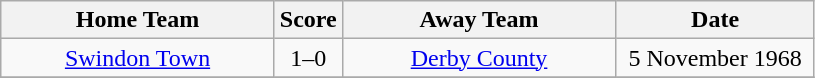<table class="wikitable" style="text-align:center;">
<tr>
<th width=175>Home Team</th>
<th width=20>Score</th>
<th width=175>Away Team</th>
<th width=125>Date</th>
</tr>
<tr>
<td><a href='#'>Swindon Town</a></td>
<td>1–0</td>
<td><a href='#'>Derby County</a></td>
<td>5 November 1968</td>
</tr>
<tr>
</tr>
</table>
